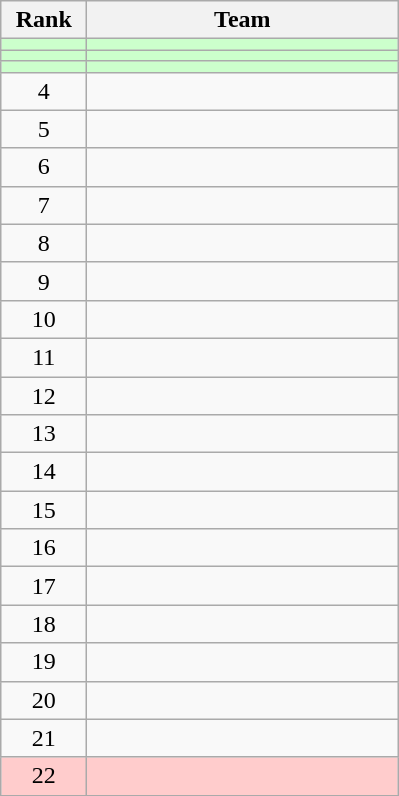<table class="wikitable" style="text-align: center">
<tr>
<th width=50>Rank</th>
<th width=200>Team</th>
</tr>
<tr bgcolor=#ccffcc>
<td></td>
<td align=left></td>
</tr>
<tr bgcolor=#ccffcc>
<td></td>
<td align=left></td>
</tr>
<tr bgcolor=#ccffcc>
<td></td>
<td align=left></td>
</tr>
<tr>
<td>4</td>
<td align=left></td>
</tr>
<tr>
<td>5</td>
<td align=left></td>
</tr>
<tr>
<td>6</td>
<td align=left></td>
</tr>
<tr>
<td>7</td>
<td align=left></td>
</tr>
<tr>
<td>8</td>
<td align=left></td>
</tr>
<tr>
<td>9</td>
<td align=left></td>
</tr>
<tr>
<td>10</td>
<td align=left></td>
</tr>
<tr>
<td>11</td>
<td align=left></td>
</tr>
<tr>
<td>12</td>
<td align=left></td>
</tr>
<tr>
<td>13</td>
<td align=left></td>
</tr>
<tr>
<td>14</td>
<td align=left></td>
</tr>
<tr>
<td>15</td>
<td align=left></td>
</tr>
<tr>
<td>16</td>
<td align=left></td>
</tr>
<tr>
<td>17</td>
<td align=left></td>
</tr>
<tr>
<td>18</td>
<td align=left></td>
</tr>
<tr>
<td>19</td>
<td align=left></td>
</tr>
<tr>
<td>20</td>
<td align=left></td>
</tr>
<tr>
<td>21</td>
<td align=left></td>
</tr>
<tr bgcolor=#ffcccc>
<td>22</td>
<td align=left></td>
</tr>
</table>
